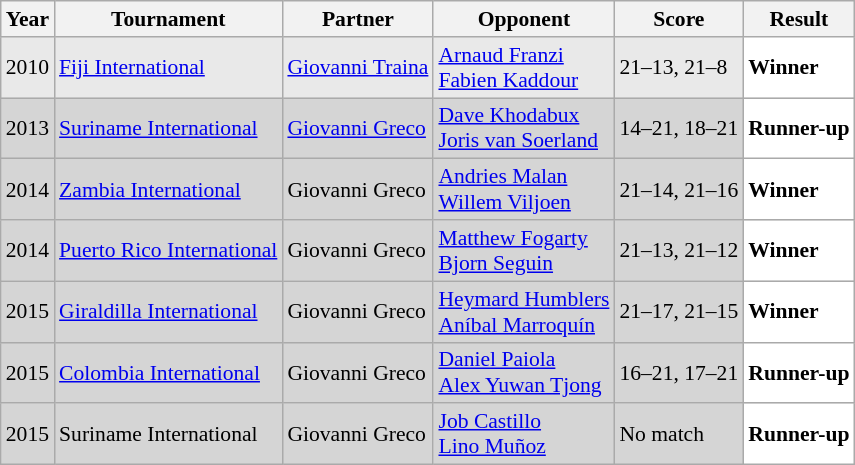<table class="sortable wikitable" style="font-size: 90%;">
<tr>
<th>Year</th>
<th>Tournament</th>
<th>Partner</th>
<th>Opponent</th>
<th>Score</th>
<th>Result</th>
</tr>
<tr style="background:#E9E9E9">
<td align="center">2010</td>
<td align="left"><a href='#'>Fiji International</a></td>
<td align="left"> <a href='#'>Giovanni Traina</a></td>
<td align="left"> <a href='#'>Arnaud Franzi</a><br> <a href='#'>Fabien Kaddour</a></td>
<td align="left">21–13, 21–8</td>
<td style="text-align:left; background:white"> <strong>Winner</strong></td>
</tr>
<tr style="background:#D5D5D5">
<td align="center">2013</td>
<td align="left"><a href='#'>Suriname International</a></td>
<td align="left"> <a href='#'>Giovanni Greco</a></td>
<td align="left"> <a href='#'>Dave Khodabux</a><br> <a href='#'>Joris van Soerland</a></td>
<td align="left">14–21, 18–21</td>
<td style="text-align:left; background:white"> <strong>Runner-up</strong></td>
</tr>
<tr style="background:#D5D5D5">
<td align="center">2014</td>
<td align="left"><a href='#'>Zambia International</a></td>
<td align="left"> Giovanni Greco</td>
<td align="left"> <a href='#'>Andries Malan</a><br> <a href='#'>Willem Viljoen</a></td>
<td align="left">21–14, 21–16</td>
<td style="text-align:left; background:white"> <strong>Winner</strong></td>
</tr>
<tr style="background:#D5D5D5">
<td align="center">2014</td>
<td align="left"><a href='#'>Puerto Rico International</a></td>
<td align="left"> Giovanni Greco</td>
<td align="left"> <a href='#'>Matthew Fogarty</a><br> <a href='#'>Bjorn Seguin</a></td>
<td align="left">21–13, 21–12</td>
<td style="text-align:left; background:white"> <strong>Winner</strong></td>
</tr>
<tr style="background:#D5D5D5">
<td align="center">2015</td>
<td align="left"><a href='#'>Giraldilla International</a></td>
<td align="left"> Giovanni Greco</td>
<td align="left"> <a href='#'>Heymard Humblers</a><br> <a href='#'>Aníbal Marroquín</a></td>
<td align="left">21–17, 21–15</td>
<td style="text-align:left; background:white"> <strong>Winner</strong></td>
</tr>
<tr style="background:#D5D5D5">
<td align="center">2015</td>
<td align="left"><a href='#'>Colombia International</a></td>
<td align="left"> Giovanni Greco</td>
<td align="left"> <a href='#'>Daniel Paiola</a><br> <a href='#'>Alex Yuwan Tjong</a></td>
<td align="left">16–21, 17–21</td>
<td style="text-align:left; background:white"> <strong>Runner-up</strong></td>
</tr>
<tr style="background:#D5D5D5">
<td align="center">2015</td>
<td align="left">Suriname International</td>
<td align="left"> Giovanni Greco</td>
<td align="left"> <a href='#'>Job Castillo</a><br> <a href='#'>Lino Muñoz</a></td>
<td align="left">No match</td>
<td style="text-align:left; background:white"> <strong>Runner-up</strong></td>
</tr>
</table>
